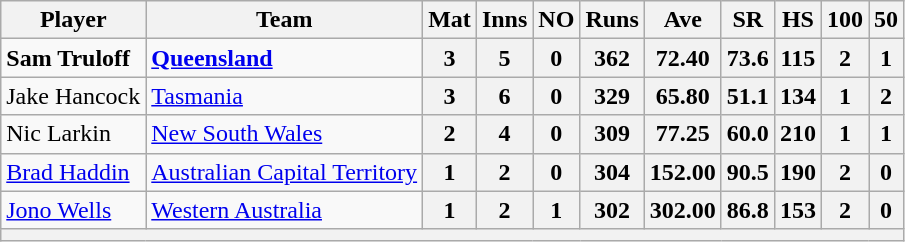<table class="wikitable">
<tr>
<th>Player</th>
<th>Team</th>
<th>Mat</th>
<th>Inns</th>
<th>NO</th>
<th>Runs</th>
<th>Ave</th>
<th>SR</th>
<th>HS</th>
<th>100</th>
<th>50</th>
</tr>
<tr>
<td><strong>Sam Truloff</strong></td>
<td><a href='#'><strong>Queensland</strong></a></td>
<th>3</th>
<th>5</th>
<th>0</th>
<th>362</th>
<th>72.40</th>
<th>73.6</th>
<th>115</th>
<th>2</th>
<th>1</th>
</tr>
<tr>
<td>Jake Hancock</td>
<td><a href='#'>Tasmania</a></td>
<th>3</th>
<th>6</th>
<th>0</th>
<th>329</th>
<th>65.80</th>
<th>51.1</th>
<th>134</th>
<th>1</th>
<th>2</th>
</tr>
<tr>
<td>Nic Larkin</td>
<td><a href='#'>New South Wales</a></td>
<th>2</th>
<th>4</th>
<th>0</th>
<th>309</th>
<th>77.25</th>
<th>60.0</th>
<th>210</th>
<th>1</th>
<th>1</th>
</tr>
<tr>
<td><a href='#'>Brad Haddin</a></td>
<td><a href='#'>Australian Capital Territory</a></td>
<th>1</th>
<th>2</th>
<th>0</th>
<th>304</th>
<th>152.00</th>
<th>90.5</th>
<th>190</th>
<th>2</th>
<th>0</th>
</tr>
<tr>
<td><a href='#'>Jono Wells</a></td>
<td><a href='#'>Western Australia</a></td>
<th>1</th>
<th>2</th>
<th>1</th>
<th>302</th>
<th>302.00</th>
<th>86.8</th>
<th>153</th>
<th>2</th>
<th>0</th>
</tr>
<tr>
<th colspan="11"></th>
</tr>
</table>
